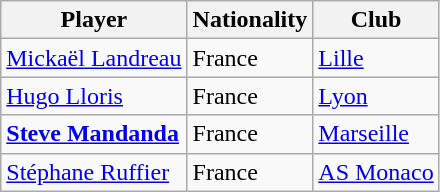<table class="wikitable">
<tr>
<th>Player</th>
<th>Nationality</th>
<th>Club</th>
</tr>
<tr>
<td><a href='#'>Mickaël Landreau</a></td>
<td>France</td>
<td><a href='#'>Lille</a></td>
</tr>
<tr>
<td><a href='#'>Hugo Lloris</a></td>
<td>France</td>
<td><a href='#'>Lyon</a></td>
</tr>
<tr>
<td><strong><a href='#'>Steve Mandanda</a></strong></td>
<td>France</td>
<td><a href='#'>Marseille</a></td>
</tr>
<tr>
<td><a href='#'>Stéphane Ruffier</a></td>
<td>France</td>
<td><a href='#'>AS Monaco</a></td>
</tr>
</table>
